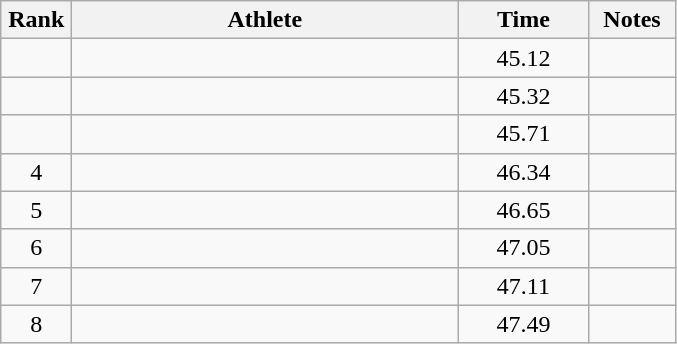<table class="wikitable" style="text-align:center">
<tr>
<th width=40>Rank</th>
<th width=250>Athlete</th>
<th width=80>Time</th>
<th width=50>Notes</th>
</tr>
<tr>
<td></td>
<td align=left></td>
<td>45.12</td>
<td></td>
</tr>
<tr>
<td></td>
<td align=left></td>
<td>45.32</td>
<td></td>
</tr>
<tr>
<td></td>
<td align=left></td>
<td>45.71</td>
<td></td>
</tr>
<tr>
<td>4</td>
<td align=left></td>
<td>46.34</td>
<td></td>
</tr>
<tr>
<td>5</td>
<td align=left></td>
<td>46.65</td>
<td></td>
</tr>
<tr>
<td>6</td>
<td align=left></td>
<td>47.05</td>
<td></td>
</tr>
<tr>
<td>7</td>
<td align=left></td>
<td>47.11</td>
<td></td>
</tr>
<tr>
<td>8</td>
<td align=left></td>
<td>47.49</td>
<td></td>
</tr>
</table>
